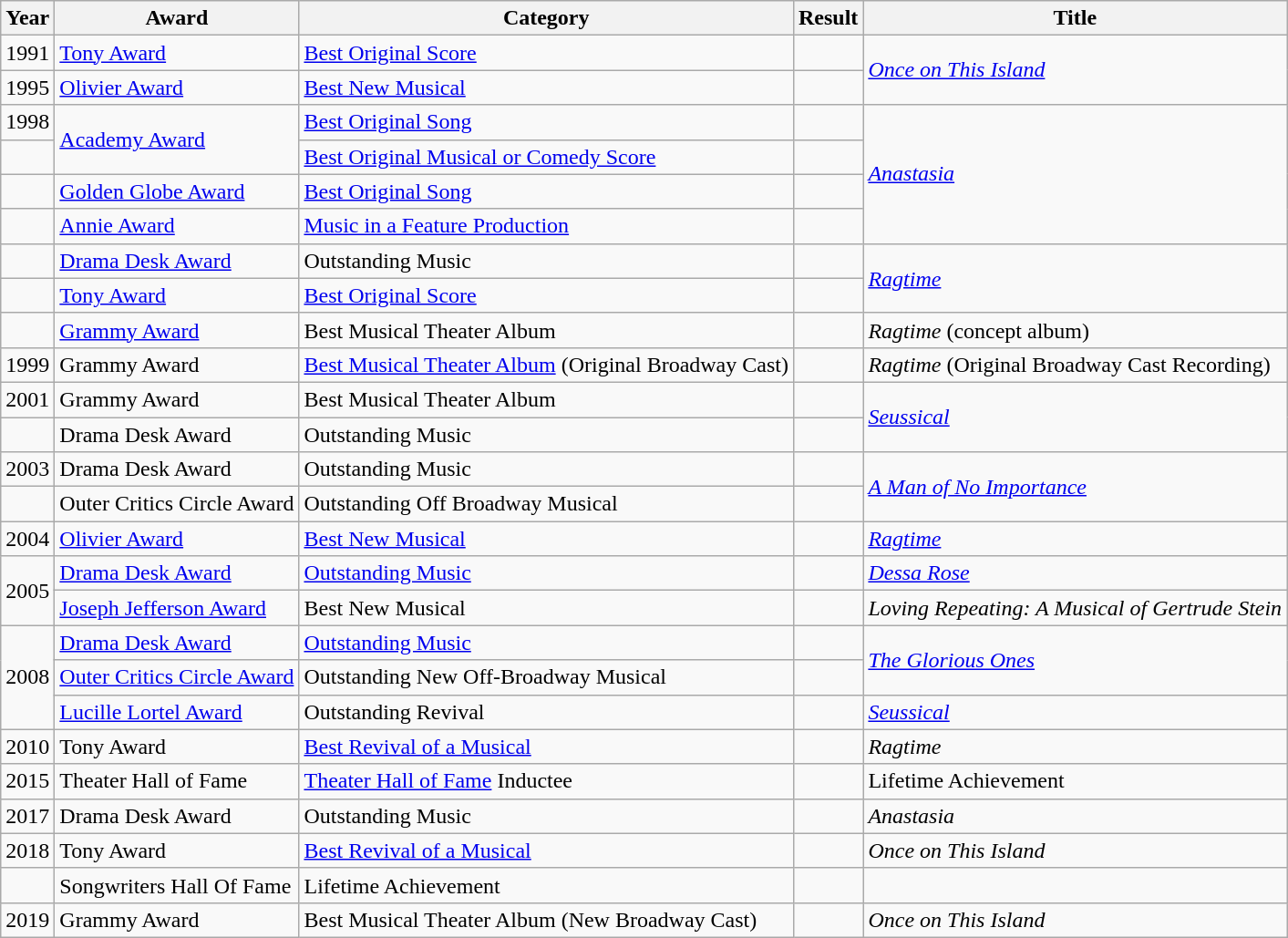<table class="wikitable sortable">
<tr>
<th>Year</th>
<th>Award</th>
<th>Category</th>
<th>Result</th>
<th>Title</th>
</tr>
<tr>
<td>1991</td>
<td><a href='#'>Tony Award</a></td>
<td><a href='#'>Best Original Score</a></td>
<td></td>
<td rowspan=2><em><a href='#'>Once on This Island</a></em></td>
</tr>
<tr>
<td>1995</td>
<td><a href='#'>Olivier Award</a></td>
<td><a href='#'>Best New Musical</a></td>
<td></td>
</tr>
<tr>
<td>1998</td>
<td rowspan=2><a href='#'>Academy Award</a></td>
<td><a href='#'>Best Original Song</a></td>
<td></td>
<td rowspan=4><em><a href='#'>Anastasia</a></em></td>
</tr>
<tr>
<td></td>
<td><a href='#'>Best Original Musical or Comedy Score</a></td>
<td></td>
</tr>
<tr>
<td></td>
<td><a href='#'>Golden Globe Award</a></td>
<td><a href='#'>Best Original Song</a></td>
<td></td>
</tr>
<tr>
<td></td>
<td><a href='#'>Annie Award</a></td>
<td><a href='#'>Music in a Feature Production</a></td>
<td></td>
</tr>
<tr>
<td></td>
<td><a href='#'>Drama Desk Award</a></td>
<td>Outstanding Music</td>
<td></td>
<td rowspan="2"><em><a href='#'>Ragtime</a></em></td>
</tr>
<tr>
<td></td>
<td><a href='#'>Tony Award</a></td>
<td><a href='#'>Best Original Score</a></td>
<td></td>
</tr>
<tr>
<td></td>
<td><a href='#'>Grammy Award</a></td>
<td>Best Musical Theater Album</td>
<td></td>
<td><em>Ragtime</em> (concept album)</td>
</tr>
<tr>
<td>1999</td>
<td>Grammy Award</td>
<td><a href='#'>Best Musical Theater Album</a>  (Original Broadway Cast)</td>
<td></td>
<td><em>Ragtime</em> (Original Broadway Cast Recording)</td>
</tr>
<tr>
<td>2001</td>
<td>Grammy Award</td>
<td>Best Musical Theater Album</td>
<td></td>
<td rowspan="2"><em><a href='#'>Seussical</a></em></td>
</tr>
<tr>
<td></td>
<td>Drama Desk Award</td>
<td>Outstanding Music</td>
<td></td>
</tr>
<tr>
<td>2003</td>
<td>Drama Desk Award</td>
<td>Outstanding Music</td>
<td></td>
<td rowspan="2"><em><a href='#'>A Man of No Importance</a></em></td>
</tr>
<tr>
<td></td>
<td>Outer Critics Circle Award</td>
<td>Outstanding Off Broadway Musical</td>
<td></td>
</tr>
<tr>
<td>2004</td>
<td><a href='#'>Olivier Award</a></td>
<td><a href='#'>Best New Musical</a></td>
<td></td>
<td><em><a href='#'>Ragtime</a></em></td>
</tr>
<tr>
<td rowspan=2>2005</td>
<td><a href='#'>Drama Desk Award</a></td>
<td><a href='#'>Outstanding Music</a></td>
<td></td>
<td><em><a href='#'>Dessa Rose</a></em></td>
</tr>
<tr>
<td><a href='#'>Joseph Jefferson Award</a></td>
<td>Best New Musical</td>
<td></td>
<td><em>Loving Repeating: A Musical of Gertrude Stein</em></td>
</tr>
<tr>
<td rowspan=3>2008</td>
<td><a href='#'>Drama Desk Award</a></td>
<td><a href='#'>Outstanding Music</a></td>
<td></td>
<td rowspan=2><em><a href='#'>The Glorious Ones</a></em></td>
</tr>
<tr>
<td><a href='#'>Outer Critics Circle Award</a></td>
<td>Outstanding New Off-Broadway Musical</td>
<td></td>
</tr>
<tr>
<td><a href='#'>Lucille Lortel Award</a></td>
<td>Outstanding Revival</td>
<td></td>
<td><em><a href='#'>Seussical</a></em></td>
</tr>
<tr>
<td>2010</td>
<td>Tony Award</td>
<td><a href='#'>Best Revival of a Musical</a></td>
<td></td>
<td><em>Ragtime</em></td>
</tr>
<tr>
<td>2015</td>
<td>Theater Hall of Fame</td>
<td><a href='#'>Theater Hall of Fame</a> Inductee</td>
<td></td>
<td>Lifetime Achievement</td>
</tr>
<tr>
<td>2017</td>
<td>Drama Desk Award</td>
<td>Outstanding Music</td>
<td></td>
<td><em>Anastasia</em></td>
</tr>
<tr>
<td>2018</td>
<td>Tony Award</td>
<td><a href='#'>Best Revival of a Musical</a></td>
<td></td>
<td><em>Once on This Island</em></td>
</tr>
<tr>
<td></td>
<td>Songwriters Hall Of Fame</td>
<td>Lifetime Achievement</td>
<td></td>
<td></td>
</tr>
<tr>
<td>2019</td>
<td>Grammy Award</td>
<td>Best Musical Theater Album (New Broadway Cast)</td>
<td></td>
<td><em>Once on This Island</em></td>
</tr>
</table>
